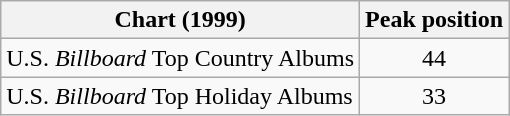<table class="wikitable">
<tr>
<th>Chart (1999)</th>
<th>Peak position</th>
</tr>
<tr>
<td>U.S. <em>Billboard</em> Top Country Albums</td>
<td align="center">44</td>
</tr>
<tr>
<td>U.S. <em>Billboard</em> Top Holiday Albums</td>
<td align="center">33</td>
</tr>
</table>
